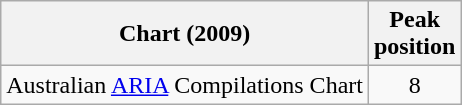<table class="wikitable">
<tr>
<th align="left">Chart (2009)</th>
<th align="left">Peak<br>position</th>
</tr>
<tr>
<td align="left">Australian <a href='#'>ARIA</a> Compilations Chart</td>
<td style="text-align:center;">8</td>
</tr>
</table>
